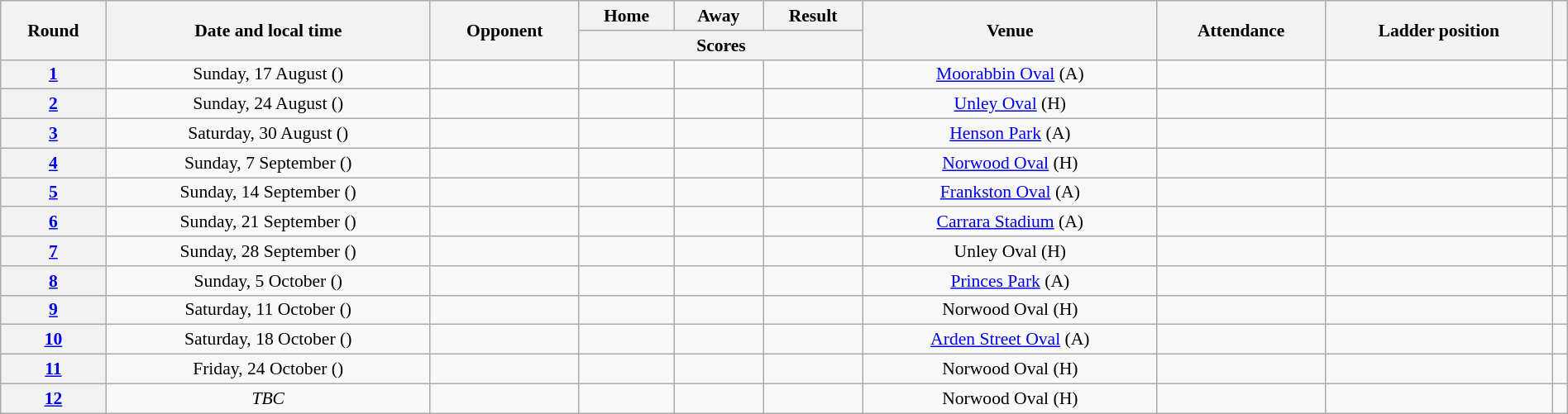<table class="wikitable plainrowheaders" style="font-size:90%; width:100%; text-align:center;">
<tr>
<th rowspan="2" scope="col">Round</th>
<th rowspan="2" scope="col">Date and local time</th>
<th rowspan="2" scope="col">Opponent</th>
<th scope="col">Home</th>
<th scope="col">Away</th>
<th scope="col">Result</th>
<th rowspan="2" scope="col">Venue</th>
<th rowspan="2" scope="col">Attendance</th>
<th rowspan="2" scope="col">Ladder position</th>
<th rowspan="2" class="unsortable" scope="col"></th>
</tr>
<tr>
<th colspan="3" scope="col">Scores</th>
</tr>
<tr>
<th><a href='#'>1</a></th>
<td>Sunday, 17 August ()</td>
<td></td>
<td></td>
<td></td>
<td></td>
<td><a href='#'>Moorabbin Oval</a> (A)</td>
<td></td>
<td></td>
<td></td>
</tr>
<tr>
<th><a href='#'>2</a></th>
<td>Sunday, 24 August ()</td>
<td></td>
<td></td>
<td></td>
<td></td>
<td><a href='#'>Unley Oval</a> (H)</td>
<td></td>
<td></td>
<td></td>
</tr>
<tr>
<th><a href='#'>3</a></th>
<td>Saturday, 30 August ()</td>
<td></td>
<td></td>
<td></td>
<td></td>
<td><a href='#'>Henson Park</a> (A)</td>
<td></td>
<td></td>
<td></td>
</tr>
<tr>
<th><a href='#'>4</a></th>
<td>Sunday, 7 September ()</td>
<td></td>
<td></td>
<td></td>
<td></td>
<td><a href='#'>Norwood Oval</a> (H)</td>
<td></td>
<td></td>
<td></td>
</tr>
<tr>
<th><a href='#'>5</a></th>
<td>Sunday, 14 September ()</td>
<td></td>
<td></td>
<td></td>
<td></td>
<td><a href='#'>Frankston Oval</a> (A)</td>
<td></td>
<td></td>
<td></td>
</tr>
<tr>
<th><a href='#'>6</a></th>
<td>Sunday, 21 September ()</td>
<td></td>
<td></td>
<td></td>
<td></td>
<td><a href='#'>Carrara Stadium</a> (A)</td>
<td></td>
<td></td>
<td></td>
</tr>
<tr>
<th><a href='#'>7</a></th>
<td>Sunday, 28 September ()</td>
<td></td>
<td></td>
<td></td>
<td></td>
<td>Unley Oval (H)</td>
<td></td>
<td></td>
<td></td>
</tr>
<tr>
<th><a href='#'>8</a></th>
<td>Sunday, 5 October ()</td>
<td></td>
<td></td>
<td></td>
<td></td>
<td><a href='#'>Princes Park</a> (A)</td>
<td></td>
<td></td>
<td></td>
</tr>
<tr>
<th><a href='#'>9</a></th>
<td>Saturday, 11 October ()</td>
<td></td>
<td></td>
<td></td>
<td></td>
<td>Norwood Oval (H)</td>
<td></td>
<td></td>
<td></td>
</tr>
<tr>
<th><a href='#'>10</a></th>
<td>Saturday, 18 October ()</td>
<td></td>
<td></td>
<td></td>
<td></td>
<td><a href='#'>Arden Street Oval</a> (A)</td>
<td></td>
<td></td>
<td></td>
</tr>
<tr>
<th><a href='#'>11</a></th>
<td>Friday, 24 October ()</td>
<td></td>
<td></td>
<td></td>
<td></td>
<td>Norwood Oval (H)</td>
<td></td>
<td></td>
<td></td>
</tr>
<tr>
<th><a href='#'>12</a></th>
<td><em>TBC</em></td>
<td></td>
<td></td>
<td></td>
<td></td>
<td>Norwood Oval (H)</td>
<td></td>
<td></td>
<td></td>
</tr>
</table>
